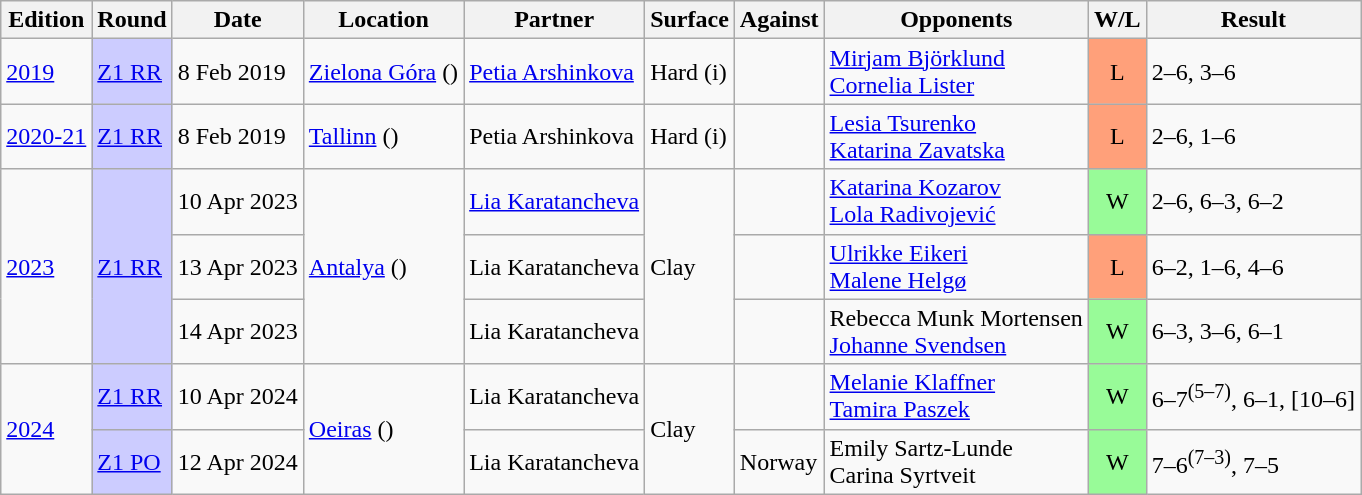<table class="wikitable">
<tr>
<th>Edition</th>
<th>Round</th>
<th>Date</th>
<th>Location</th>
<th>Partner</th>
<th>Surface</th>
<th>Against</th>
<th>Opponents</th>
<th>W/L</th>
<th>Result</th>
</tr>
<tr>
<td><a href='#'>2019</a></td>
<td bgcolor=#ccf><a href='#'>Z1 RR</a></td>
<td>8 Feb 2019</td>
<td><a href='#'>Zielona Góra</a> ()</td>
<td><a href='#'>Petia Arshinkova</a></td>
<td>Hard (i)</td>
<td></td>
<td><a href='#'>Mirjam Björklund</a> <br> <a href='#'>Cornelia Lister</a></td>
<td bgcolor=#FFA07A align=center>L</td>
<td>2–6, 3–6</td>
</tr>
<tr>
<td><a href='#'>2020-21</a></td>
<td bgcolor=#ccf><a href='#'>Z1 RR</a></td>
<td>8 Feb 2019</td>
<td><a href='#'>Tallinn</a> ()</td>
<td>Petia Arshinkova</td>
<td>Hard (i)</td>
<td></td>
<td><a href='#'>Lesia Tsurenko</a> <br> <a href='#'>Katarina Zavatska</a></td>
<td bgcolor=#FFA07A align=center>L</td>
<td>2–6, 1–6</td>
</tr>
<tr>
<td rowspan=3><a href='#'>2023</a></td>
<td rowspan=3 bgcolor=#ccf><a href='#'>Z1 RR</a></td>
<td>10 Apr 2023</td>
<td rowspan=3><a href='#'>Antalya</a> ()</td>
<td><a href='#'>Lia Karatancheva</a></td>
<td rowspan=3>Clay</td>
<td></td>
<td><a href='#'>Katarina Kozarov</a> <br> <a href='#'>Lola Radivojević</a></td>
<td bgcolor=#98FB98 align=center>W</td>
<td>2–6, 6–3, 6–2</td>
</tr>
<tr>
<td>13 Apr 2023</td>
<td>Lia Karatancheva</td>
<td></td>
<td><a href='#'>Ulrikke Eikeri</a> <br> <a href='#'>Malene Helgø</a></td>
<td bgcolor=#FFA07A align=center>L</td>
<td>6–2, 1–6, 4–6</td>
</tr>
<tr>
<td>14 Apr 2023</td>
<td>Lia Karatancheva</td>
<td></td>
<td>Rebecca Munk Mortensen <br> <a href='#'>Johanne Svendsen</a></td>
<td bgcolor=#98FB98 align=center>W</td>
<td>6–3, 3–6, 6–1</td>
</tr>
<tr>
<td rowspan=2><a href='#'>2024</a></td>
<td bgcolor=#ccf><a href='#'>Z1 RR</a></td>
<td>10 Apr 2024</td>
<td rowspan=2><a href='#'>Oeiras</a> ()</td>
<td>Lia Karatancheva</td>
<td rowspan=2>Clay</td>
<td></td>
<td><a href='#'>Melanie Klaffner</a> <br> <a href='#'>Tamira Paszek</a></td>
<td bgcolor=#98FB98 align=center>W</td>
<td>6–7<sup>(5–7)</sup>, 6–1, [10–6]</td>
</tr>
<tr>
<td bgcolor=#ccf><a href='#'>Z1 PO</a></td>
<td>12 Apr 2024</td>
<td>Lia Karatancheva</td>
<td> Norway</td>
<td>Emily Sartz-Lunde <br> Carina Syrtveit</td>
<td bgcolor=#98FB98 align=center>W</td>
<td>7–6<sup>(7–3)</sup>, 7–5</td>
</tr>
</table>
